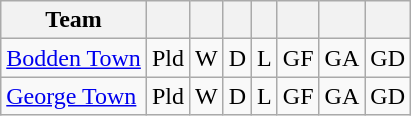<table class="wikitable" align="center">
<tr>
<th>Team</th>
<th></th>
<th></th>
<th></th>
<th></th>
<th></th>
<th></th>
<th></th>
</tr>
<tr align="center">
<td align="left"><a href='#'>Bodden Town</a></td>
<td>Pld</td>
<td>W</td>
<td>D</td>
<td>L</td>
<td>GF</td>
<td>GA</td>
<td>GD</td>
</tr>
<tr align="center">
<td align="left"><a href='#'>George Town</a></td>
<td>Pld</td>
<td>W</td>
<td>D</td>
<td>L</td>
<td>GF</td>
<td>GA</td>
<td>GD</td>
</tr>
</table>
